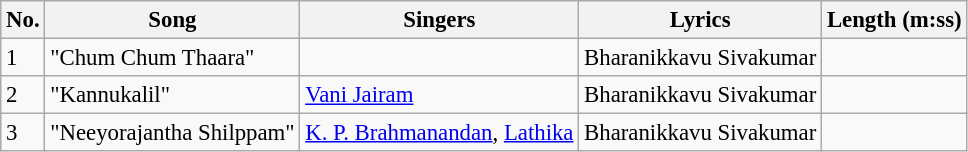<table class="wikitable" style="font-size:95%;">
<tr>
<th>No.</th>
<th>Song</th>
<th>Singers</th>
<th>Lyrics</th>
<th>Length (m:ss)</th>
</tr>
<tr>
<td>1</td>
<td>"Chum Chum Thaara"</td>
<td></td>
<td>Bharanikkavu Sivakumar</td>
<td></td>
</tr>
<tr>
<td>2</td>
<td>"Kannukalil"</td>
<td><a href='#'>Vani Jairam</a></td>
<td>Bharanikkavu Sivakumar</td>
<td></td>
</tr>
<tr>
<td>3</td>
<td>"Neeyorajantha Shilppam"</td>
<td><a href='#'>K. P. Brahmanandan</a>, <a href='#'>Lathika</a></td>
<td>Bharanikkavu Sivakumar</td>
<td></td>
</tr>
</table>
